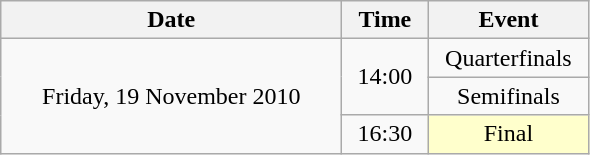<table class = "wikitable" style="text-align:center;">
<tr>
<th width=220>Date</th>
<th width=50>Time</th>
<th width=100>Event</th>
</tr>
<tr>
<td rowspan=3>Friday, 19 November 2010</td>
<td rowspan=2>14:00</td>
<td>Quarterfinals</td>
</tr>
<tr>
<td>Semifinals</td>
</tr>
<tr>
<td>16:30</td>
<td bgcolor=ffffcc>Final</td>
</tr>
</table>
